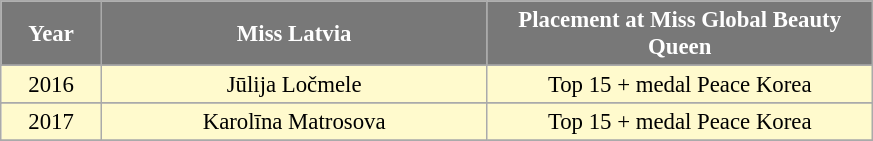<table class="wikitable sortable" style="font-size: 95%; text-align:center">
<tr>
<th width="60" style="background-color:#787878;color:#FFFFFF;">Year</th>
<th width="250" style="background-color:#787878;color:#FFFFFF;">Miss Latvia</th>
<th width="250" style="background-color:#787878;color:#FFFFFF;">Placement at Miss Global Beauty Queen</th>
</tr>
<tr>
</tr>
<tr style="background-color:#FFFACD;">
<td>2016</td>
<td>Jūlija Ločmele</td>
<td>Top 15 + medal Peace Korea</td>
</tr>
<tr>
</tr>
<tr style="background-color:#FFFACD;">
<td>2017</td>
<td>Karolīna Matrosova</td>
<td>Top 15 + medal Peace Korea</td>
</tr>
<tr>
</tr>
</table>
